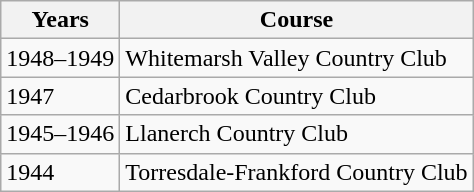<table class="wikitable">
<tr>
<th>Years</th>
<th>Course</th>
</tr>
<tr>
<td>1948–1949</td>
<td>Whitemarsh Valley Country Club</td>
</tr>
<tr>
<td>1947</td>
<td>Cedarbrook Country Club</td>
</tr>
<tr>
<td>1945–1946</td>
<td>Llanerch Country Club</td>
</tr>
<tr>
<td>1944</td>
<td>Torresdale-Frankford Country Club</td>
</tr>
</table>
